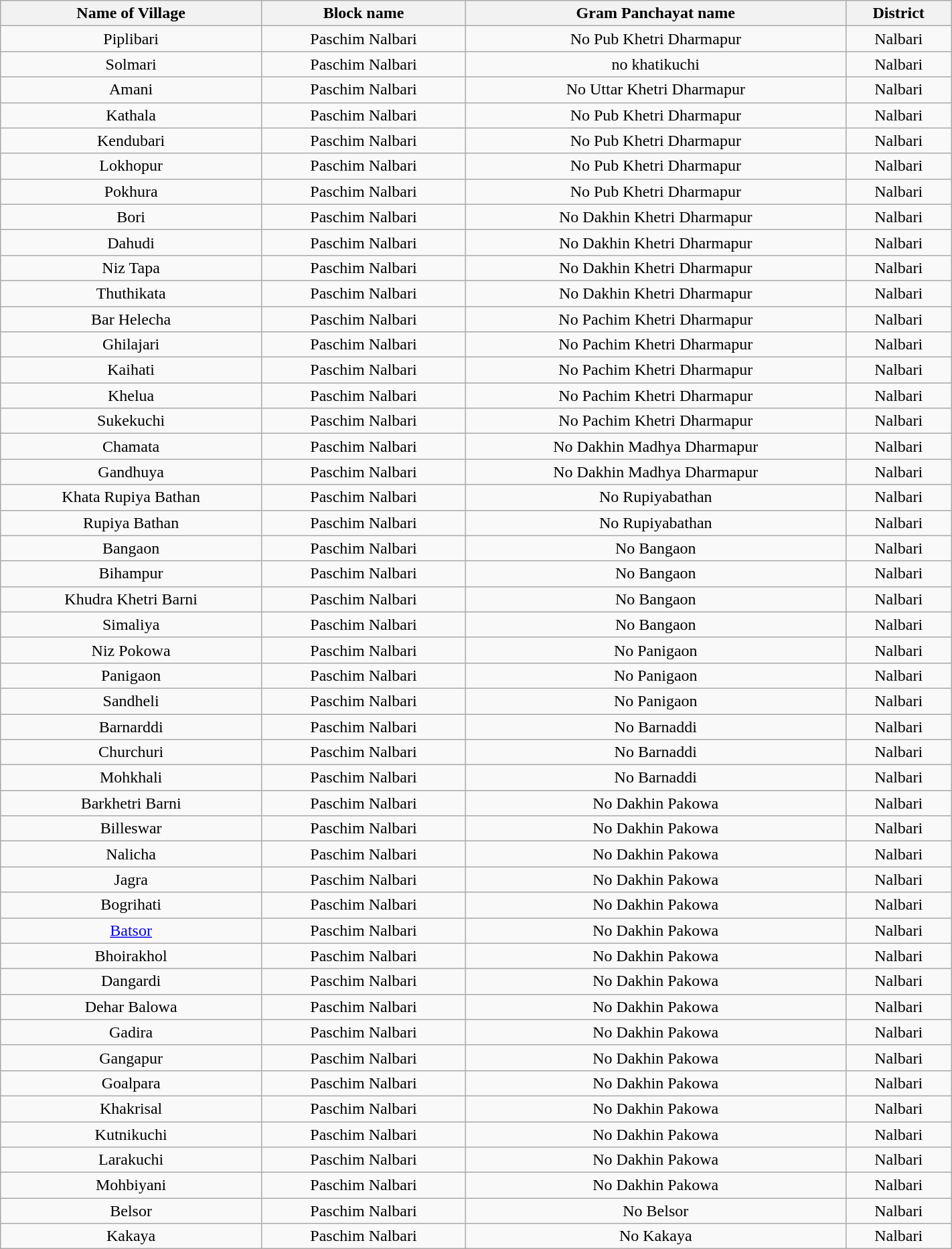<table class="wikitable" style="text-align:center; width:75%;" align="center">
<tr>
<th scope="col">Name of Village</th>
<th scope="col">Block name</th>
<th scope="col">Gram Panchayat name</th>
<th scope="col">District</th>
</tr>
<tr>
<td>Piplibari</td>
<td>Paschim Nalbari</td>
<td>No Pub Khetri Dharmapur</td>
<td>Nalbari</td>
</tr>
<tr>
<td>Solmari</td>
<td>Paschim Nalbari</td>
<td>no khatikuchi</td>
<td>Nalbari</td>
</tr>
<tr>
<td>Amani</td>
<td>Paschim Nalbari</td>
<td>No Uttar Khetri Dharmapur</td>
<td>Nalbari</td>
</tr>
<tr>
<td>Kathala</td>
<td>Paschim Nalbari</td>
<td>No Pub Khetri Dharmapur</td>
<td>Nalbari</td>
</tr>
<tr>
<td>Kendubari</td>
<td>Paschim Nalbari</td>
<td>No Pub Khetri Dharmapur</td>
<td>Nalbari</td>
</tr>
<tr>
<td>Lokhopur</td>
<td>Paschim Nalbari</td>
<td>No Pub Khetri Dharmapur</td>
<td>Nalbari</td>
</tr>
<tr>
<td>Pokhura</td>
<td>Paschim Nalbari</td>
<td>No Pub Khetri Dharmapur</td>
<td>Nalbari</td>
</tr>
<tr>
<td>Bori</td>
<td>Paschim Nalbari</td>
<td>No Dakhin Khetri Dharmapur</td>
<td>Nalbari</td>
</tr>
<tr>
<td>Dahudi</td>
<td>Paschim Nalbari</td>
<td>No Dakhin Khetri Dharmapur</td>
<td>Nalbari</td>
</tr>
<tr>
<td>Niz Tapa</td>
<td>Paschim Nalbari</td>
<td>No Dakhin Khetri Dharmapur</td>
<td>Nalbari</td>
</tr>
<tr>
<td>Thuthikata</td>
<td>Paschim Nalbari</td>
<td>No Dakhin Khetri Dharmapur</td>
<td>Nalbari</td>
</tr>
<tr>
<td>Bar Helecha</td>
<td>Paschim Nalbari</td>
<td>No Pachim Khetri Dharmapur</td>
<td>Nalbari</td>
</tr>
<tr>
<td>Ghilajari</td>
<td>Paschim Nalbari</td>
<td>No Pachim Khetri Dharmapur</td>
<td>Nalbari</td>
</tr>
<tr>
<td>Kaihati</td>
<td>Paschim Nalbari</td>
<td>No Pachim Khetri Dharmapur</td>
<td>Nalbari</td>
</tr>
<tr>
<td>Khelua</td>
<td>Paschim Nalbari</td>
<td>No Pachim Khetri Dharmapur</td>
<td>Nalbari</td>
</tr>
<tr>
<td>Sukekuchi</td>
<td>Paschim Nalbari</td>
<td>No Pachim Khetri Dharmapur</td>
<td>Nalbari</td>
</tr>
<tr>
<td>Chamata</td>
<td>Paschim Nalbari</td>
<td>No Dakhin Madhya Dharmapur</td>
<td>Nalbari</td>
</tr>
<tr>
<td>Gandhuya</td>
<td>Paschim Nalbari</td>
<td>No Dakhin Madhya Dharmapur</td>
<td>Nalbari</td>
</tr>
<tr>
<td>Khata Rupiya Bathan</td>
<td>Paschim Nalbari</td>
<td>No Rupiyabathan</td>
<td>Nalbari</td>
</tr>
<tr>
<td>Rupiya Bathan</td>
<td>Paschim Nalbari</td>
<td>No Rupiyabathan</td>
<td>Nalbari</td>
</tr>
<tr>
<td>Bangaon</td>
<td>Paschim Nalbari</td>
<td>No Bangaon</td>
<td>Nalbari</td>
</tr>
<tr>
<td>Bihampur</td>
<td>Paschim Nalbari</td>
<td>No Bangaon</td>
<td>Nalbari</td>
</tr>
<tr>
<td>Khudra Khetri Barni</td>
<td>Paschim Nalbari</td>
<td>No Bangaon</td>
<td>Nalbari</td>
</tr>
<tr>
<td>Simaliya</td>
<td>Paschim Nalbari</td>
<td>No Bangaon</td>
<td>Nalbari</td>
</tr>
<tr>
<td>Niz Pokowa</td>
<td>Paschim Nalbari</td>
<td>No Panigaon</td>
<td>Nalbari</td>
</tr>
<tr>
<td>Panigaon</td>
<td>Paschim Nalbari</td>
<td>No Panigaon</td>
<td>Nalbari</td>
</tr>
<tr>
<td>Sandheli</td>
<td>Paschim Nalbari</td>
<td>No Panigaon</td>
<td>Nalbari</td>
</tr>
<tr>
<td>Barnarddi</td>
<td>Paschim Nalbari</td>
<td>No Barnaddi</td>
<td>Nalbari</td>
</tr>
<tr>
<td>Churchuri</td>
<td>Paschim Nalbari</td>
<td>No Barnaddi</td>
<td>Nalbari</td>
</tr>
<tr>
<td>Mohkhali</td>
<td>Paschim Nalbari</td>
<td>No Barnaddi</td>
<td>Nalbari</td>
</tr>
<tr>
<td>Barkhetri Barni</td>
<td>Paschim Nalbari</td>
<td>No Dakhin Pakowa</td>
<td>Nalbari</td>
</tr>
<tr>
<td>Billeswar</td>
<td>Paschim Nalbari</td>
<td>No Dakhin Pakowa</td>
<td>Nalbari</td>
</tr>
<tr>
<td>Nalicha</td>
<td>Paschim Nalbari</td>
<td>No Dakhin Pakowa</td>
<td>Nalbari</td>
</tr>
<tr>
<td>Jagra</td>
<td>Paschim Nalbari</td>
<td>No Dakhin Pakowa</td>
<td>Nalbari</td>
</tr>
<tr>
<td>Bogrihati</td>
<td>Paschim Nalbari</td>
<td>No Dakhin Pakowa</td>
<td>Nalbari</td>
</tr>
<tr>
<td><a href='#'>Batsor</a></td>
<td>Paschim Nalbari</td>
<td>No Dakhin Pakowa</td>
<td>Nalbari</td>
</tr>
<tr>
<td>Bhoirakhol</td>
<td>Paschim Nalbari</td>
<td>No Dakhin Pakowa</td>
<td>Nalbari</td>
</tr>
<tr>
<td>Dangardi</td>
<td>Paschim Nalbari</td>
<td>No Dakhin Pakowa</td>
<td>Nalbari</td>
</tr>
<tr>
<td>Dehar Balowa</td>
<td>Paschim Nalbari</td>
<td>No Dakhin Pakowa</td>
<td>Nalbari</td>
</tr>
<tr>
<td>Gadira</td>
<td>Paschim Nalbari</td>
<td>No Dakhin Pakowa</td>
<td>Nalbari</td>
</tr>
<tr>
<td>Gangapur</td>
<td>Paschim Nalbari</td>
<td>No Dakhin Pakowa</td>
<td>Nalbari</td>
</tr>
<tr>
<td>Goalpara</td>
<td>Paschim Nalbari</td>
<td>No Dakhin Pakowa</td>
<td>Nalbari</td>
</tr>
<tr>
<td>Khakrisal</td>
<td>Paschim Nalbari</td>
<td>No Dakhin Pakowa</td>
<td>Nalbari</td>
</tr>
<tr>
<td>Kutnikuchi</td>
<td>Paschim Nalbari</td>
<td>No Dakhin Pakowa</td>
<td>Nalbari</td>
</tr>
<tr>
<td>Larakuchi</td>
<td>Paschim Nalbari</td>
<td>No Dakhin Pakowa</td>
<td>Nalbari</td>
</tr>
<tr>
<td>Mohbiyani</td>
<td>Paschim Nalbari</td>
<td>No Dakhin Pakowa</td>
<td>Nalbari</td>
</tr>
<tr>
<td>Belsor</td>
<td>Paschim Nalbari</td>
<td>No Belsor</td>
<td>Nalbari</td>
</tr>
<tr>
<td>Kakaya</td>
<td>Paschim Nalbari</td>
<td>No Kakaya</td>
<td>Nalbari</td>
</tr>
</table>
